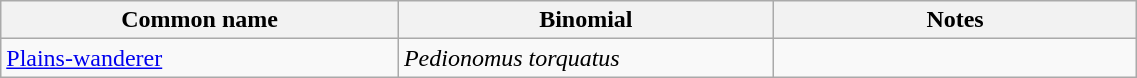<table style="width:60%;" class="wikitable">
<tr>
<th width=35%>Common name</th>
<th width=33%>Binomial</th>
<th width=32%>Notes</th>
</tr>
<tr>
<td><a href='#'>Plains-wanderer</a></td>
<td><em>Pedionomus torquatus</em></td>
<td></td>
</tr>
</table>
